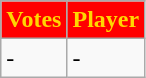<table class="wikitable">
<tr>
<th style="background:red; color:gold" text-align:center;">Votes</th>
<th style="background:red; color:gold" text-align:center;">Player</th>
</tr>
<tr>
<td>-</td>
<td>-</td>
</tr>
</table>
